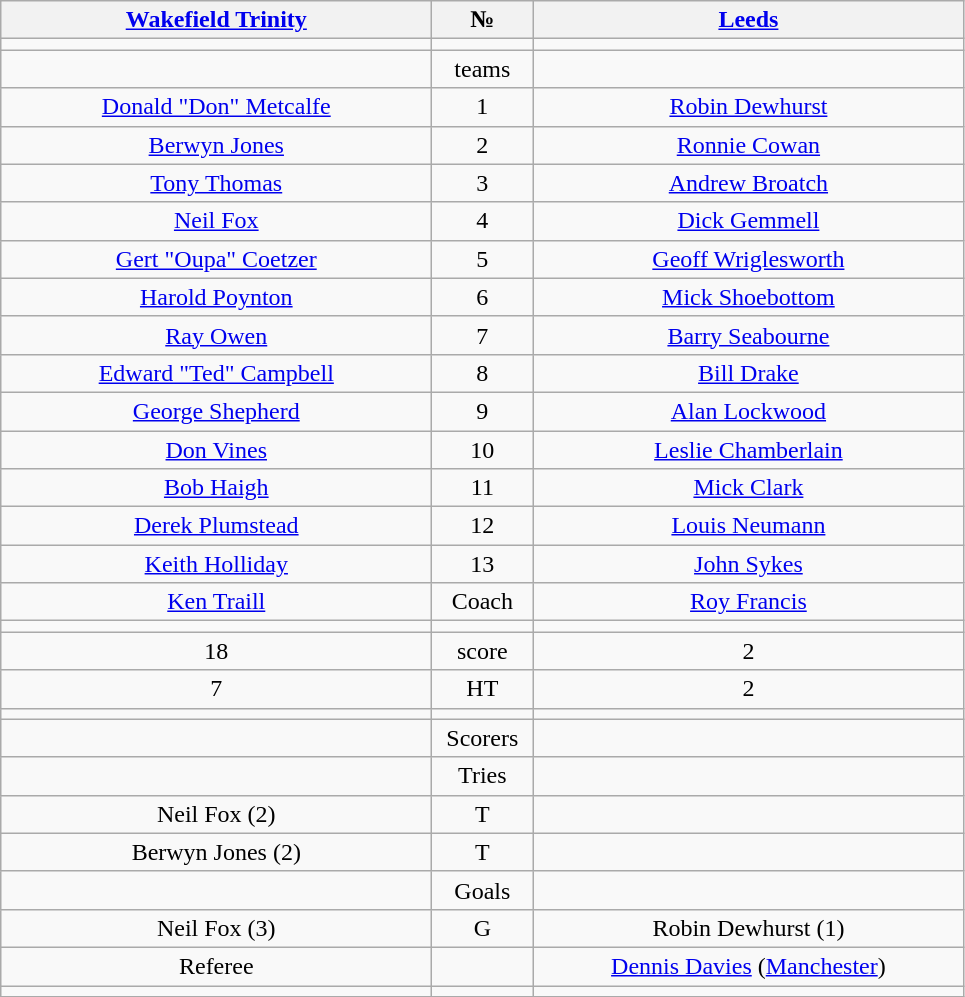<table class="wikitable" style="text-align:center;">
<tr>
<th width=280 abbr=winner><a href='#'>Wakefield Trinity</a></th>
<th width=60 abbr="Number">№</th>
<th width=280 abbr=runner-up><a href='#'>Leeds</a></th>
</tr>
<tr>
<td></td>
<td></td>
<td></td>
</tr>
<tr>
<td></td>
<td>teams</td>
<td></td>
</tr>
<tr>
<td><a href='#'>Donald "Don" Metcalfe</a></td>
<td>1</td>
<td><a href='#'>Robin Dewhurst</a></td>
</tr>
<tr>
<td><a href='#'>Berwyn Jones</a></td>
<td>2</td>
<td><a href='#'>Ronnie Cowan</a></td>
</tr>
<tr>
<td><a href='#'>Tony Thomas</a></td>
<td>3</td>
<td><a href='#'>Andrew Broatch</a></td>
</tr>
<tr>
<td><a href='#'>Neil Fox</a></td>
<td>4</td>
<td><a href='#'>Dick Gemmell</a></td>
</tr>
<tr>
<td><a href='#'>Gert "Oupa" Coetzer</a></td>
<td>5</td>
<td><a href='#'>Geoff Wriglesworth</a></td>
</tr>
<tr>
<td><a href='#'>Harold Poynton</a></td>
<td>6</td>
<td><a href='#'>Mick Shoebottom</a></td>
</tr>
<tr>
<td><a href='#'>Ray Owen</a></td>
<td>7</td>
<td><a href='#'>Barry Seabourne</a></td>
</tr>
<tr>
<td><a href='#'>Edward "Ted" Campbell</a></td>
<td>8</td>
<td><a href='#'>Bill Drake</a></td>
</tr>
<tr>
<td><a href='#'>George Shepherd</a></td>
<td>9</td>
<td><a href='#'>Alan Lockwood</a></td>
</tr>
<tr>
<td><a href='#'>Don Vines</a></td>
<td>10</td>
<td><a href='#'>Leslie Chamberlain</a></td>
</tr>
<tr>
<td><a href='#'>Bob Haigh</a></td>
<td>11</td>
<td><a href='#'>Mick Clark</a></td>
</tr>
<tr>
<td><a href='#'>Derek Plumstead</a></td>
<td>12</td>
<td><a href='#'>Louis Neumann</a></td>
</tr>
<tr>
<td><a href='#'>Keith Holliday</a></td>
<td>13</td>
<td><a href='#'>John Sykes</a></td>
</tr>
<tr>
<td><a href='#'>Ken Traill</a></td>
<td>Coach</td>
<td><a href='#'>Roy Francis</a></td>
</tr>
<tr>
<td></td>
<td></td>
<td></td>
</tr>
<tr>
<td>18</td>
<td>score</td>
<td>2</td>
</tr>
<tr>
<td>7</td>
<td>HT</td>
<td>2</td>
</tr>
<tr>
<td></td>
<td></td>
<td></td>
</tr>
<tr>
<td></td>
<td>Scorers</td>
<td></td>
</tr>
<tr>
<td></td>
<td>Tries</td>
<td></td>
</tr>
<tr>
<td>Neil Fox (2)</td>
<td>T</td>
<td></td>
</tr>
<tr>
<td>Berwyn Jones (2)</td>
<td>T</td>
<td></td>
</tr>
<tr>
<td></td>
<td>Goals</td>
<td></td>
</tr>
<tr>
<td>Neil Fox (3)</td>
<td>G</td>
<td>Robin Dewhurst (1)</td>
</tr>
<tr>
<td>Referee</td>
<td></td>
<td><a href='#'>Dennis Davies</a> (<a href='#'>Manchester</a>)</td>
</tr>
<tr>
<td></td>
<td></td>
<td></td>
</tr>
</table>
